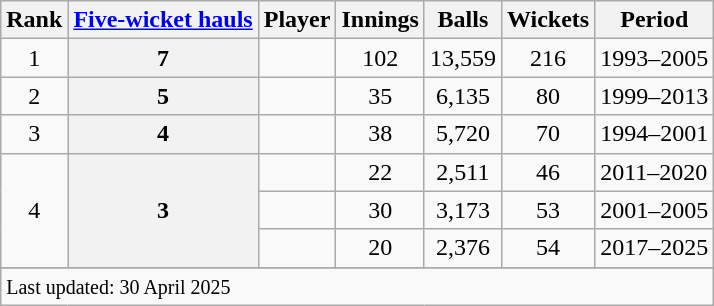<table class="wikitable plainrowheaders sortable">
<tr>
<th scope=col>Rank</th>
<th scope=col><a href='#'>Five-wicket hauls</a></th>
<th scope=col>Player</th>
<th scope=col>Innings</th>
<th scope=col>Balls</th>
<th scope=col>Wickets</th>
<th scope=col>Period</th>
</tr>
<tr>
<td align=center>1</td>
<th scope=row style=text-align:center;>7</th>
<td></td>
<td align=center>102</td>
<td align=center>13,559</td>
<td align=center>216</td>
<td>1993–2005</td>
</tr>
<tr>
<td align=center>2</td>
<th scope=row style=text-align:center;>5</th>
<td></td>
<td align=center>35</td>
<td align=center>6,135</td>
<td align=center>80</td>
<td>1999–2013</td>
</tr>
<tr>
<td align=center>3</td>
<th scope=row style=text-align:center;>4</th>
<td></td>
<td align=center>38</td>
<td align=center>5,720</td>
<td align=center>70</td>
<td>1994–2001</td>
</tr>
<tr>
<td align=center rowspan=3>4</td>
<th scope=row style=text-align:center; rowspan=3>3</th>
<td></td>
<td align=center>22</td>
<td align=center>2,511</td>
<td align=center>46</td>
<td>2011–2020</td>
</tr>
<tr>
<td></td>
<td align=center>30</td>
<td align=center>3,173</td>
<td align=center>53</td>
<td>2001–2005</td>
</tr>
<tr>
<td></td>
<td align=center>20</td>
<td align=center>2,376</td>
<td align=center>54</td>
<td>2017–2025</td>
</tr>
<tr>
</tr>
<tr class=sortbottom>
<td colspan=7><small>Last updated: 30 April 2025</small></td>
</tr>
</table>
